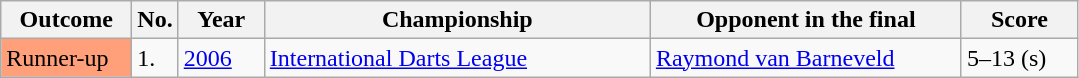<table class="sortable wikitable">
<tr>
<th style="width:80px;">Outcome</th>
<th style="width:20px;">No.</th>
<th style="width:50px;">Year</th>
<th style="width:250px;">Championship</th>
<th style="width:200px;">Opponent in the final</th>
<th style="width:70px;">Score</th>
</tr>
<tr style=>
<td style="background:#ffa07a;">Runner-up</td>
<td>1.</td>
<td><a href='#'>2006</a></td>
<td><a href='#'>International Darts League</a></td>
<td> <a href='#'>Raymond van Barneveld</a></td>
<td>5–13 (s)</td>
</tr>
</table>
